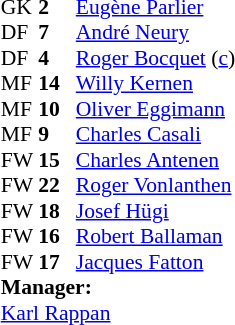<table style="font-size:90%; margin:0.2em auto;" cellspacing="0" cellpadding="0">
<tr>
<th width="25"></th>
<th width="25"></th>
<td></td>
</tr>
<tr>
<td>GK</td>
<td><strong>2</strong></td>
<td><a href='#'>Eugène Parlier</a></td>
</tr>
<tr>
<td>DF</td>
<td><strong>7</strong></td>
<td><a href='#'>André Neury</a></td>
</tr>
<tr>
<td>DF</td>
<td><strong>4</strong></td>
<td><a href='#'>Roger Bocquet</a> (<a href='#'>c</a>)</td>
</tr>
<tr>
<td>MF</td>
<td><strong>14</strong></td>
<td><a href='#'>Willy Kernen</a></td>
</tr>
<tr>
<td>MF</td>
<td><strong>10</strong></td>
<td><a href='#'>Oliver Eggimann</a></td>
</tr>
<tr>
<td>MF</td>
<td><strong>9</strong></td>
<td><a href='#'>Charles Casali</a></td>
</tr>
<tr>
<td>FW</td>
<td><strong>15</strong></td>
<td><a href='#'>Charles Antenen</a></td>
</tr>
<tr>
<td>FW</td>
<td><strong>22</strong></td>
<td><a href='#'>Roger Vonlanthen</a></td>
</tr>
<tr>
<td>FW</td>
<td><strong>18</strong></td>
<td><a href='#'>Josef Hügi</a></td>
</tr>
<tr>
<td>FW</td>
<td><strong>16</strong></td>
<td><a href='#'>Robert Ballaman</a></td>
</tr>
<tr>
<td>FW</td>
<td><strong>17</strong></td>
<td><a href='#'>Jacques Fatton</a></td>
</tr>
<tr>
<td colspan=3><strong>Manager:</strong></td>
</tr>
<tr>
<td colspan="4"> <a href='#'>Karl Rappan</a></td>
</tr>
</table>
